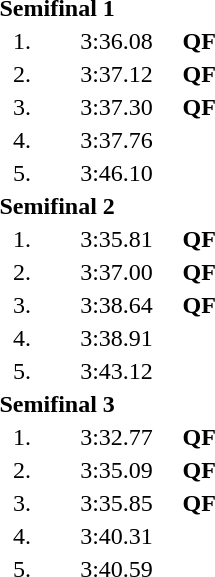<table style="text-align:center">
<tr>
<td colspan=4 align=left><strong>Semifinal 1</strong></td>
</tr>
<tr>
<td width=30>1.</td>
<td align=left></td>
<td width=80>3:36.08</td>
<td><strong>QF</strong></td>
</tr>
<tr>
<td>2.</td>
<td align=left></td>
<td>3:37.12</td>
<td><strong>QF</strong></td>
</tr>
<tr>
<td>3.</td>
<td align=left></td>
<td>3:37.30</td>
<td><strong>QF</strong></td>
</tr>
<tr>
<td>4.</td>
<td align=left></td>
<td>3:37.76</td>
<td></td>
</tr>
<tr>
<td>5.</td>
<td align=left></td>
<td>3:46.10</td>
<td></td>
</tr>
<tr>
<td colspan=4 align=left><strong>Semifinal 2</strong></td>
</tr>
<tr>
<td>1.</td>
<td align=left></td>
<td>3:35.81</td>
<td><strong>QF</strong></td>
</tr>
<tr>
<td>2.</td>
<td align=left></td>
<td>3:37.00</td>
<td><strong>QF</strong></td>
</tr>
<tr>
<td>3.</td>
<td align=left></td>
<td>3:38.64</td>
<td><strong>QF</strong></td>
</tr>
<tr>
<td>4.</td>
<td align=left></td>
<td>3:38.91</td>
<td></td>
</tr>
<tr>
<td>5.</td>
<td align=left></td>
<td>3:43.12</td>
<td></td>
</tr>
<tr>
<td colspan=4 align=left><strong>Semifinal 3</strong></td>
</tr>
<tr>
<td>1.</td>
<td align=left></td>
<td>3:32.77</td>
<td><strong>QF</strong></td>
</tr>
<tr>
<td>2.</td>
<td align=left></td>
<td>3:35.09</td>
<td><strong>QF</strong></td>
</tr>
<tr>
<td>3.</td>
<td align=left></td>
<td>3:35.85</td>
<td><strong>QF</strong></td>
</tr>
<tr>
<td>4.</td>
<td align=left></td>
<td>3:40.31</td>
<td></td>
</tr>
<tr>
<td>5.</td>
<td align=left></td>
<td>3:40.59</td>
<td></td>
</tr>
</table>
